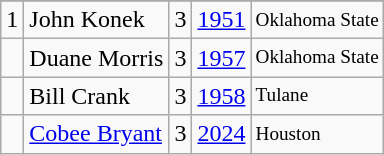<table class="wikitable">
<tr>
</tr>
<tr>
<td>1</td>
<td>John Konek</td>
<td>3</td>
<td><a href='#'>1951</a></td>
<td style="font-size:80%;">Oklahoma State</td>
</tr>
<tr>
<td></td>
<td>Duane Morris</td>
<td>3</td>
<td><a href='#'>1957</a></td>
<td style="font-size:80%;">Oklahoma State</td>
</tr>
<tr>
<td></td>
<td>Bill Crank</td>
<td>3</td>
<td><a href='#'>1958</a></td>
<td style="font-size:80%;">Tulane</td>
</tr>
<tr>
<td></td>
<td><a href='#'>Cobee Bryant</a></td>
<td>3</td>
<td><a href='#'>2024</a></td>
<td style="font-size:80%;">Houston</td>
</tr>
</table>
